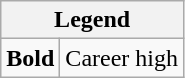<table class="wikitable mw-collapsible">
<tr>
<th colspan="2">Legend</th>
</tr>
<tr>
<td><strong>Bold</strong></td>
<td>Career high</td>
</tr>
</table>
